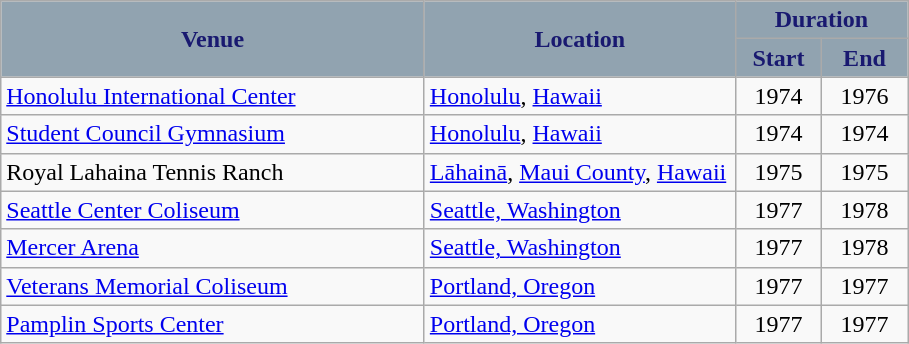<table class="wikitable" style="text-align:left">
<tr>
<th style="background:#91A3B0; color:#191970" rowspan="2" width="275px">Venue</th>
<th style="background:#91A3B0; color:#191970" rowspan="2" width="200px">Location</th>
<th style="background:#91A3B0; color:#191970" colspan="2">Duration</th>
</tr>
<tr>
<th style="background:#91A3B0; color:#191970" width="50px">Start</th>
<th style="background:#91A3B0; color:#191970" width="50px">End</th>
</tr>
<tr>
<td><a href='#'>Honolulu International Center</a></td>
<td><a href='#'>Honolulu</a>, <a href='#'>Hawaii</a></td>
<td align="center">1974</td>
<td align="center">1976</td>
</tr>
<tr>
<td><a href='#'>Student Council Gymnasium</a></td>
<td><a href='#'>Honolulu</a>, <a href='#'>Hawaii</a></td>
<td align="center">1974</td>
<td align="center">1974</td>
</tr>
<tr>
<td>Royal Lahaina Tennis Ranch</td>
<td><a href='#'>Lāhainā</a>, <a href='#'>Maui County</a>, <a href='#'>Hawaii</a></td>
<td align="center">1975</td>
<td align="center">1975</td>
</tr>
<tr>
<td><a href='#'>Seattle Center Coliseum</a></td>
<td><a href='#'>Seattle, Washington</a></td>
<td align="center">1977</td>
<td align="center">1978</td>
</tr>
<tr>
<td><a href='#'>Mercer Arena</a></td>
<td><a href='#'>Seattle, Washington</a></td>
<td align="center">1977</td>
<td align="center">1978</td>
</tr>
<tr>
<td><a href='#'>Veterans Memorial Coliseum</a></td>
<td><a href='#'>Portland, Oregon</a></td>
<td align="center">1977</td>
<td align="center">1977</td>
</tr>
<tr>
<td><a href='#'>Pamplin Sports Center</a></td>
<td><a href='#'>Portland, Oregon</a></td>
<td align="center">1977</td>
<td align="center">1977</td>
</tr>
</table>
